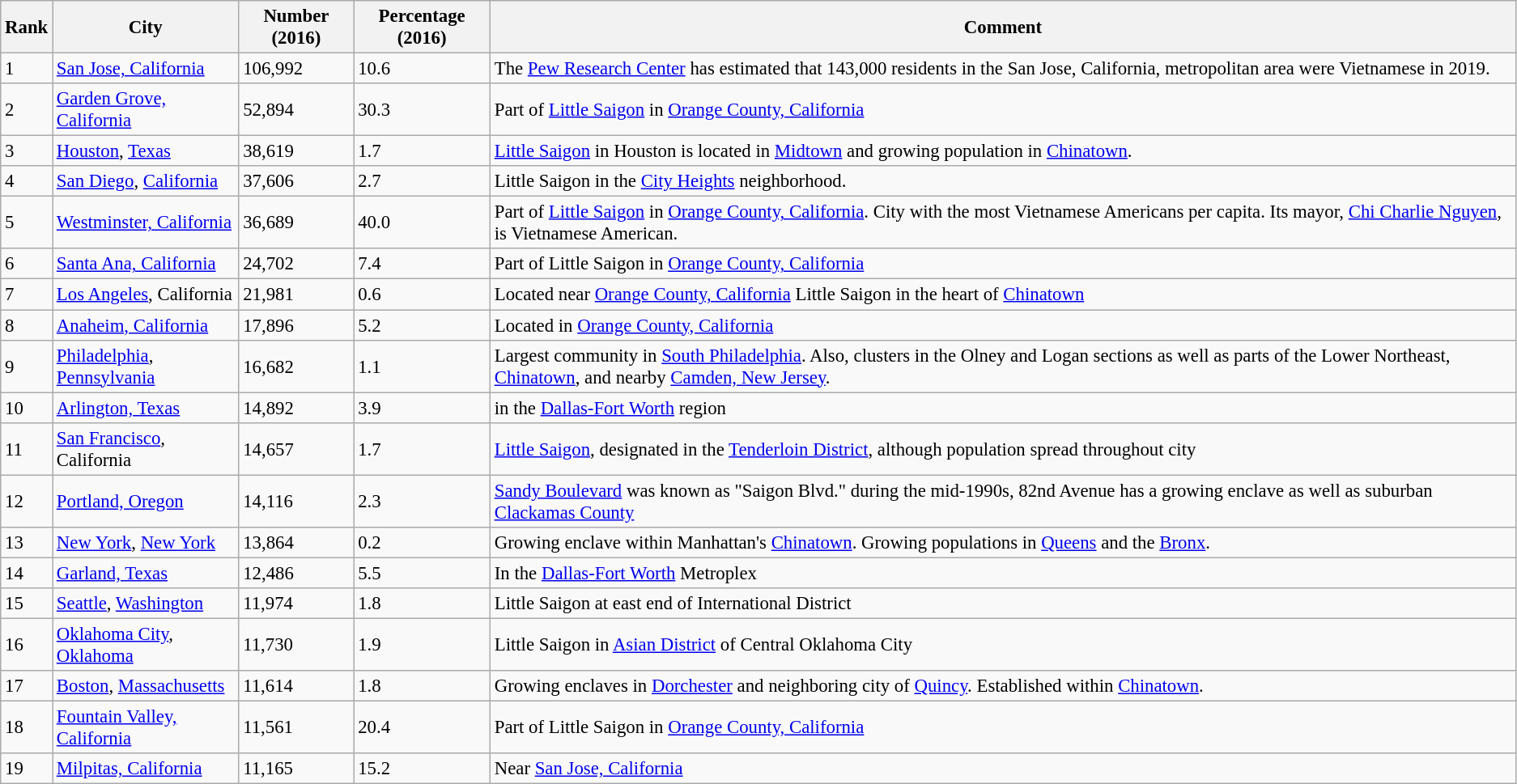<table class="sort wikitable sortable" style="font-size: 95%">
<tr>
<th scope="col">Rank</th>
<th scope="col">City</th>
<th scope="col">Number (2016)</th>
<th scope="col">Percentage (2016)</th>
<th scope="col" class="unsortable">Comment</th>
</tr>
<tr>
<td>1</td>
<td><a href='#'>San Jose, California</a></td>
<td>106,992</td>
<td>10.6</td>
<td>The <a href='#'>Pew Research Center</a> has estimated that 143,000 residents in the San Jose, California, metropolitan area were Vietnamese in 2019.</td>
</tr>
<tr>
<td>2</td>
<td><a href='#'>Garden Grove, California</a></td>
<td>52,894</td>
<td>30.3</td>
<td>Part of <a href='#'>Little Saigon</a> in <a href='#'>Orange County, California</a></td>
</tr>
<tr>
<td>3</td>
<td><a href='#'>Houston</a>, <a href='#'>Texas</a></td>
<td>38,619</td>
<td>1.7</td>
<td><a href='#'>Little Saigon</a> in Houston is located in <a href='#'>Midtown</a> and growing population in <a href='#'>Chinatown</a>.</td>
</tr>
<tr>
<td>4</td>
<td><a href='#'>San Diego</a>, <a href='#'>California</a></td>
<td>37,606</td>
<td>2.7</td>
<td>Little Saigon in the <a href='#'>City Heights</a> neighborhood.</td>
</tr>
<tr>
<td>5</td>
<td><a href='#'>Westminster, California</a></td>
<td>36,689</td>
<td>40.0</td>
<td>Part of <a href='#'>Little Saigon</a> in <a href='#'>Orange County, California</a>. City with the most Vietnamese Americans per capita. Its mayor, <a href='#'>Chi Charlie Nguyen</a>, is Vietnamese American.</td>
</tr>
<tr>
<td>6</td>
<td><a href='#'>Santa Ana, California</a></td>
<td>24,702</td>
<td>7.4</td>
<td>Part of Little Saigon in <a href='#'>Orange County, California</a></td>
</tr>
<tr>
<td>7</td>
<td><a href='#'>Los Angeles</a>, California</td>
<td>21,981</td>
<td>0.6</td>
<td>Located near <a href='#'>Orange County, California</a> Little Saigon in the heart of <a href='#'>Chinatown</a></td>
</tr>
<tr>
<td>8</td>
<td><a href='#'>Anaheim, California</a></td>
<td>17,896</td>
<td>5.2</td>
<td>Located in <a href='#'>Orange County, California</a></td>
</tr>
<tr>
<td>9</td>
<td><a href='#'>Philadelphia</a>, <a href='#'>Pennsylvania</a></td>
<td>16,682</td>
<td>1.1</td>
<td>Largest community in <a href='#'>South Philadelphia</a>. Also, clusters in the Olney and Logan sections as well as parts of the Lower Northeast, <a href='#'>Chinatown</a>, and nearby <a href='#'>Camden, New Jersey</a>.</td>
</tr>
<tr>
<td>10</td>
<td><a href='#'>Arlington, Texas</a></td>
<td>14,892</td>
<td>3.9</td>
<td>in the <a href='#'>Dallas-Fort Worth</a> region</td>
</tr>
<tr>
<td>11</td>
<td><a href='#'>San Francisco</a>, California</td>
<td>14,657</td>
<td>1.7</td>
<td><a href='#'>Little Saigon</a>, designated in the <a href='#'>Tenderloin District</a>, although population spread throughout city</td>
</tr>
<tr>
<td>12</td>
<td><a href='#'>Portland, Oregon</a></td>
<td>14,116</td>
<td>2.3</td>
<td><a href='#'>Sandy Boulevard</a> was known as "Saigon Blvd." during the mid-1990s, 82nd Avenue has a growing enclave as well as suburban <a href='#'>Clackamas County</a></td>
</tr>
<tr>
<td>13</td>
<td><a href='#'>New York</a>, <a href='#'>New York</a></td>
<td>13,864</td>
<td>0.2</td>
<td>Growing enclave within Manhattan's <a href='#'>Chinatown</a>. Growing populations in <a href='#'>Queens</a> and the <a href='#'>Bronx</a>.</td>
</tr>
<tr>
<td>14</td>
<td><a href='#'>Garland, Texas</a></td>
<td>12,486</td>
<td>5.5</td>
<td>In the <a href='#'>Dallas-Fort Worth</a> Metroplex</td>
</tr>
<tr>
<td>15</td>
<td><a href='#'>Seattle</a>, <a href='#'>Washington</a></td>
<td>11,974</td>
<td>1.8</td>
<td>Little Saigon at east end of International District</td>
</tr>
<tr>
<td>16</td>
<td><a href='#'>Oklahoma City</a>, <a href='#'>Oklahoma</a></td>
<td>11,730</td>
<td>1.9</td>
<td>Little Saigon in <a href='#'>Asian District</a> of Central Oklahoma City</td>
</tr>
<tr>
<td>17</td>
<td><a href='#'>Boston</a>, <a href='#'>Massachusetts</a></td>
<td>11,614</td>
<td>1.8</td>
<td>Growing enclaves in <a href='#'>Dorchester</a> and neighboring city of <a href='#'>Quincy</a>. Established within <a href='#'>Chinatown</a>.</td>
</tr>
<tr>
<td>18</td>
<td><a href='#'>Fountain Valley, California</a></td>
<td>11,561</td>
<td>20.4</td>
<td>Part of Little Saigon in <a href='#'>Orange County, California</a></td>
</tr>
<tr>
<td>19</td>
<td><a href='#'>Milpitas, California</a></td>
<td>11,165</td>
<td>15.2</td>
<td>Near <a href='#'>San Jose, California</a></td>
</tr>
</table>
